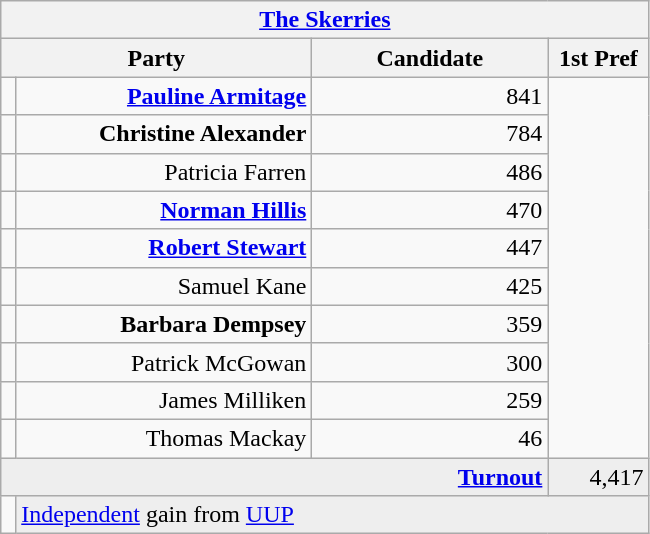<table class="wikitable">
<tr>
<th colspan="4" align="center"><a href='#'>The Skerries</a></th>
</tr>
<tr>
<th colspan="2" align="center" width=200>Party</th>
<th width=150>Candidate</th>
<th width=60>1st Pref</th>
</tr>
<tr>
<td></td>
<td align="right"><strong><a href='#'>Pauline Armitage</a></strong></td>
<td align="right">841</td>
</tr>
<tr>
<td></td>
<td align="right"><strong>Christine Alexander</strong></td>
<td align="right">784</td>
</tr>
<tr>
<td></td>
<td align="right">Patricia Farren</td>
<td align="right">486</td>
</tr>
<tr>
<td></td>
<td align="right"><strong><a href='#'>Norman Hillis</a></strong></td>
<td align="right">470</td>
</tr>
<tr>
<td></td>
<td align="right"><strong><a href='#'>Robert Stewart</a></strong></td>
<td align="right">447</td>
</tr>
<tr>
<td></td>
<td align="right">Samuel Kane</td>
<td align="right">425</td>
</tr>
<tr>
<td></td>
<td align="right"><strong>Barbara Dempsey</strong></td>
<td align="right">359</td>
</tr>
<tr>
<td></td>
<td align="right">Patrick McGowan</td>
<td align="right">300</td>
</tr>
<tr>
<td></td>
<td align="right">James Milliken</td>
<td align="right">259</td>
</tr>
<tr>
<td></td>
<td align="right">Thomas Mackay</td>
<td align="right">46</td>
</tr>
<tr bgcolor="EEEEEE">
<td colspan=3 align="right"><strong><a href='#'>Turnout</a></strong></td>
<td align="right">4,417</td>
</tr>
<tr>
<td bgcolor=></td>
<td colspan=3 bgcolor="EEEEEE"><a href='#'>Independent</a> gain from <a href='#'>UUP</a></td>
</tr>
</table>
